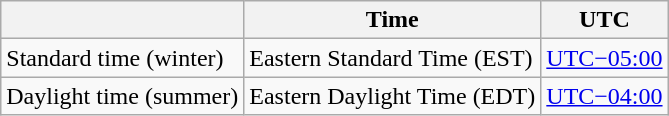<table class="wikitable" style="text-align:left;">
<tr>
<th> </th>
<th>Time</th>
<th>UTC</th>
</tr>
<tr>
<td>Standard time (winter)</td>
<td>Eastern Standard Time (EST)</td>
<td><a href='#'>UTC−05:00</a></td>
</tr>
<tr>
<td>Daylight time (summer)</td>
<td>Eastern Daylight Time (EDT)</td>
<td><a href='#'>UTC−04:00</a></td>
</tr>
</table>
